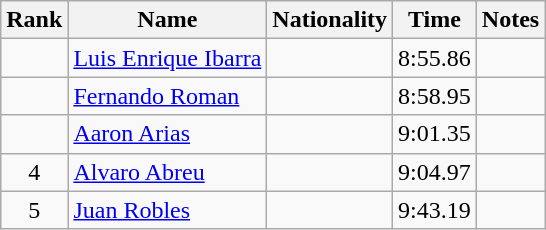<table class="wikitable sortable" style="text-align:center">
<tr>
<th>Rank</th>
<th>Name</th>
<th>Nationality</th>
<th>Time</th>
<th>Notes</th>
</tr>
<tr>
<td></td>
<td align=left><a href='#'>Luis Enrique Ibarra</a></td>
<td align=left></td>
<td>8:55.86</td>
<td></td>
</tr>
<tr>
<td></td>
<td align=left><a href='#'>Fernando Roman</a></td>
<td align=left></td>
<td>8:58.95</td>
<td></td>
</tr>
<tr>
<td></td>
<td align=left><a href='#'>Aaron Arias</a></td>
<td align=left></td>
<td>9:01.35</td>
<td></td>
</tr>
<tr>
<td>4</td>
<td align=left><a href='#'>Alvaro Abreu</a></td>
<td align=left></td>
<td>9:04.97</td>
<td></td>
</tr>
<tr>
<td>5</td>
<td align=left><a href='#'>Juan Robles</a></td>
<td align=left></td>
<td>9:43.19</td>
<td></td>
</tr>
</table>
